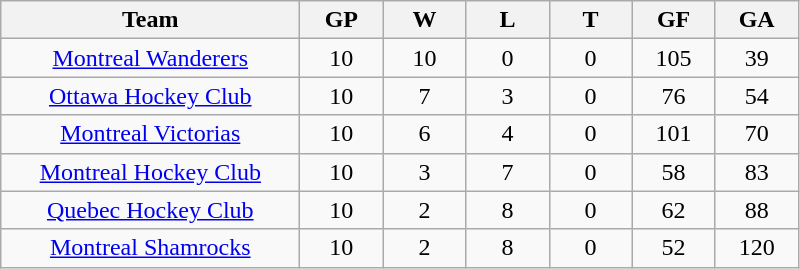<table class="wikitable" style="text-align:center;">
<tr>
<th style="width:12em">Team</th>
<th style="width:3em">GP</th>
<th style="width:3em">W</th>
<th style="width:3em">L</th>
<th style="width:3em">T</th>
<th style="width:3em">GF</th>
<th style="width:3em">GA</th>
</tr>
<tr>
<td><a href='#'>Montreal Wanderers</a></td>
<td>10</td>
<td>10</td>
<td>0</td>
<td>0</td>
<td>105</td>
<td>39</td>
</tr>
<tr>
<td><a href='#'>Ottawa Hockey Club</a></td>
<td>10</td>
<td>7</td>
<td>3</td>
<td>0</td>
<td>76</td>
<td>54</td>
</tr>
<tr>
<td><a href='#'>Montreal Victorias</a></td>
<td>10</td>
<td>6</td>
<td>4</td>
<td>0</td>
<td>101</td>
<td>70</td>
</tr>
<tr>
<td><a href='#'>Montreal Hockey Club</a></td>
<td>10</td>
<td>3</td>
<td>7</td>
<td>0</td>
<td>58</td>
<td>83</td>
</tr>
<tr>
<td><a href='#'>Quebec Hockey Club</a></td>
<td>10</td>
<td>2</td>
<td>8</td>
<td>0</td>
<td>62</td>
<td>88</td>
</tr>
<tr>
<td><a href='#'>Montreal Shamrocks</a></td>
<td>10</td>
<td>2</td>
<td>8</td>
<td>0</td>
<td>52</td>
<td>120</td>
</tr>
</table>
